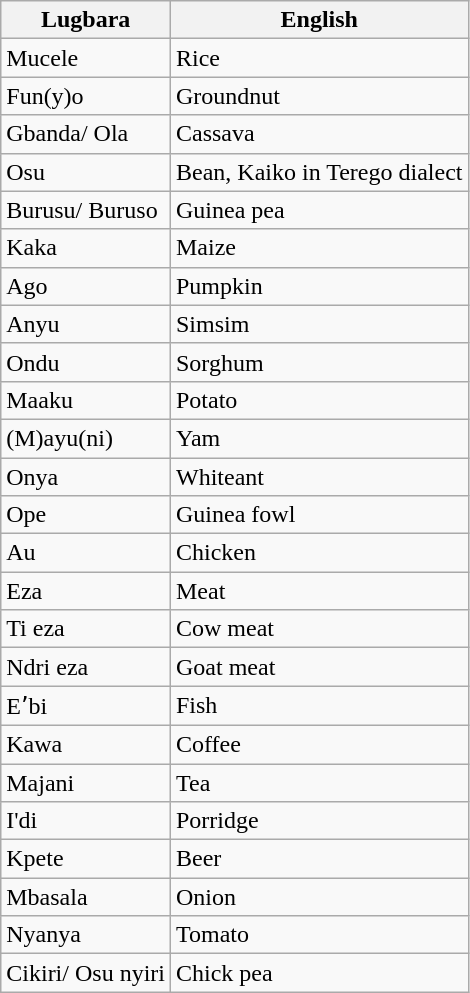<table Class="wikitable">
<tr>
<th>Lugbara</th>
<th>English</th>
</tr>
<tr>
<td>Mucele</td>
<td>Rice</td>
</tr>
<tr>
<td>Fun(y)o</td>
<td>Groundnut</td>
</tr>
<tr>
<td>Gbanda/ Ola</td>
<td>Cassava</td>
</tr>
<tr>
<td>Osu</td>
<td>Bean, Kaiko in Terego dialect</td>
</tr>
<tr>
<td>Burusu/ Buruso</td>
<td>Guinea pea</td>
</tr>
<tr>
<td>Kaka</td>
<td>Maize</td>
</tr>
<tr>
<td>Ago</td>
<td>Pumpkin</td>
</tr>
<tr>
<td>Anyu</td>
<td>Simsim</td>
</tr>
<tr>
<td>Ondu</td>
<td>Sorghum</td>
</tr>
<tr>
<td>Maaku</td>
<td>Potato</td>
</tr>
<tr>
<td>(M)ayu(ni)</td>
<td>Yam</td>
</tr>
<tr>
<td>Onya</td>
<td>Whiteant</td>
</tr>
<tr>
<td>Ope</td>
<td>Guinea fowl</td>
</tr>
<tr>
<td>Au</td>
<td>Chicken</td>
</tr>
<tr>
<td>Eza</td>
<td>Meat</td>
</tr>
<tr>
<td>Ti eza</td>
<td>Cow meat</td>
</tr>
<tr>
<td>Ndri eza</td>
<td>Goat meat</td>
</tr>
<tr>
<td>Eʼbi</td>
<td>Fish</td>
</tr>
<tr>
<td>Kawa</td>
<td>Coffee</td>
</tr>
<tr>
<td>Majani</td>
<td>Tea</td>
</tr>
<tr>
<td>I'di</td>
<td>Porridge</td>
</tr>
<tr>
<td>Kpete</td>
<td>Beer</td>
</tr>
<tr>
<td>Mbasala</td>
<td>Onion</td>
</tr>
<tr>
<td>Nyanya</td>
<td>Tomato</td>
</tr>
<tr>
<td>Cikiri/ Osu nyiri</td>
<td>Chick pea</td>
</tr>
</table>
